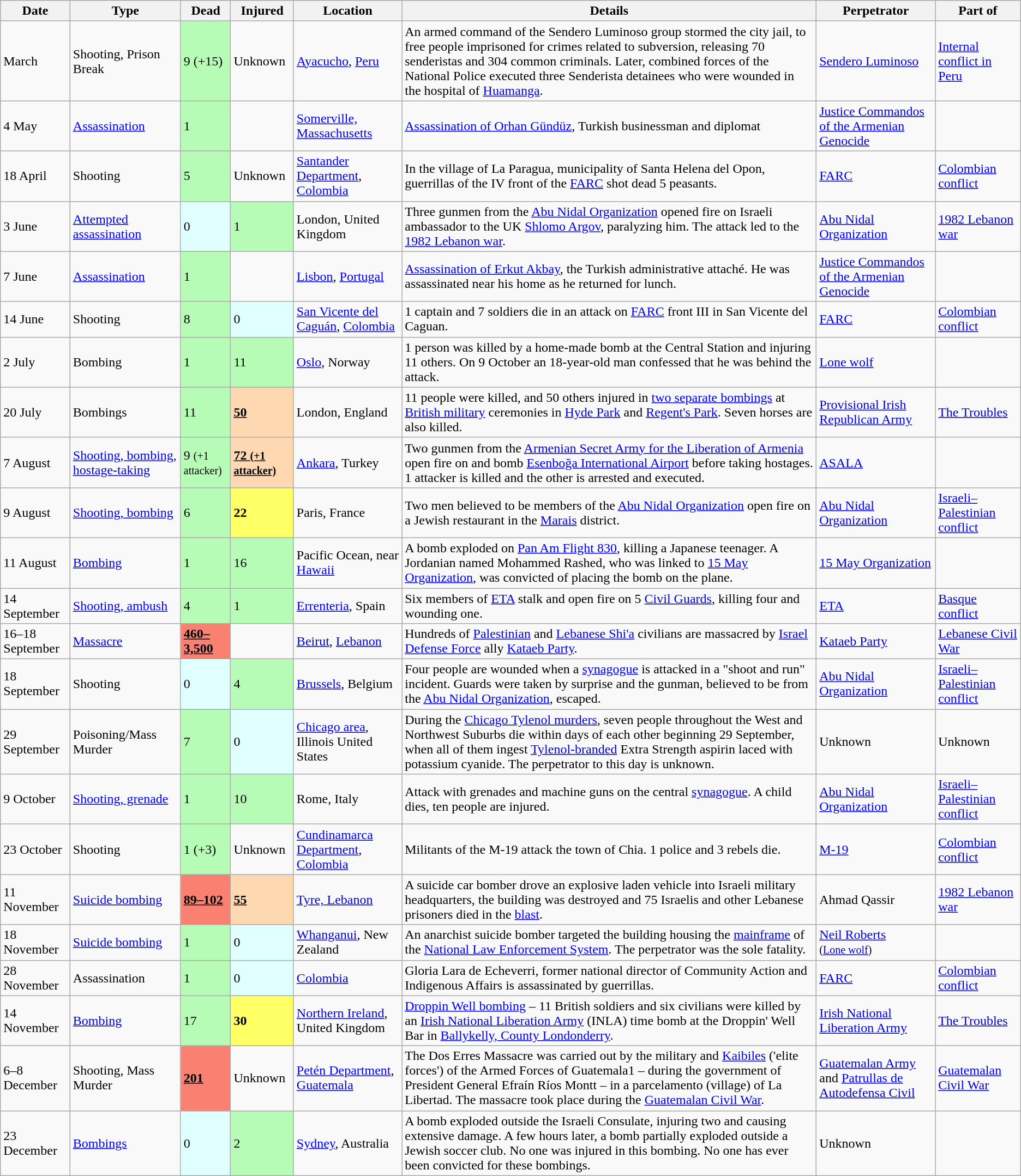<table class="wikitable sortable">
<tr>
<th>Date</th>
<th>Type</th>
<th data-sort-type="number">Dead</th>
<th data-sort-type="number">Injured</th>
<th>Location</th>
<th class="unsortable">Details</th>
<th>Perpetrator</th>
<th>Part of<br></th>
</tr>
<tr>
<td>March</td>
<td>Shooting, Prison Break</td>
<td style="background:#B6FCB6">9 (+15)</td>
<td>Unknown</td>
<td><a href='#'>Ayacucho</a>, <a href='#'>Peru</a></td>
<td>An armed command of the Sendero Luminoso group stormed the city jail,  to free people imprisoned for crimes related to subversion, releasing 70 senderistas and 304 common criminals. Later, combined forces of the National Police executed three Senderista detainees who were wounded in the hospital of <a href='#'>Huamanga</a>.</td>
<td><a href='#'>Sendero Luminoso</a></td>
<td><a href='#'>Internal conflict in Peru</a></td>
</tr>
<tr>
<td>4 May</td>
<td><a href='#'>Assassination</a></td>
<td style="background:#B6FCB6">1</td>
<td></td>
<td><a href='#'>Somerville, Massachusetts</a></td>
<td><a href='#'>Assassination of Orhan Gündüz</a>, Turkish businessman and diplomat</td>
<td><a href='#'>Justice Commandos of the Armenian Genocide</a></td>
<td></td>
</tr>
<tr>
<td>18 April</td>
<td>Shooting</td>
<td style="background:#B6FCB6">5</td>
<td>Unknown</td>
<td><a href='#'>Santander Department</a>, <a href='#'>Colombia</a></td>
<td>In the village of La Paragua, municipality of Santa Helena del Opon, guerrillas of the IV front of the <a href='#'>FARC</a> shot dead 5 peasants.</td>
<td><a href='#'>FARC</a></td>
<td><a href='#'>Colombian conflict</a></td>
</tr>
<tr>
<td>3 June</td>
<td><a href='#'>Attempted assassination</a></td>
<td style="background:#E0FFFF">0</td>
<td style="background:#B6FCB6">1</td>
<td>London, United Kingdom</td>
<td>Three gunmen from the <a href='#'>Abu Nidal Organization</a> opened fire on Israeli ambassador to the UK <a href='#'>Shlomo Argov</a>, paralyzing him. The attack led to the <a href='#'>1982 Lebanon war</a>.</td>
<td><a href='#'>Abu Nidal Organization</a></td>
<td><a href='#'>1982 Lebanon war</a></td>
</tr>
<tr>
<td>7 June</td>
<td><a href='#'>Assassination</a></td>
<td style="background:#B6FCB6">1</td>
<td></td>
<td><a href='#'>Lisbon</a>, <a href='#'>Portugal</a></td>
<td><a href='#'>Assassination of Erkut Akbay</a>, the Turkish administrative attaché. He was assassinated near his home as he returned for lunch.</td>
<td><a href='#'>Justice Commandos of the Armenian Genocide</a></td>
<td></td>
</tr>
<tr>
<td>14 June</td>
<td>Shooting</td>
<td style="background:#B6FCB6">8</td>
<td style="background:#E0FFFF">0</td>
<td><a href='#'>San Vicente del Caguán</a>, <a href='#'>Colombia</a></td>
<td>1 captain and 7 soldiers die in an attack on <a href='#'>FARC</a> front III in San Vicente del Caguan.</td>
<td><a href='#'>FARC</a></td>
<td><a href='#'>Colombian conflict</a></td>
</tr>
<tr>
<td>2 July</td>
<td>Bombing</td>
<td style="background:#B6FCB6">1</td>
<td style="background:#B6FCB6">11</td>
<td><a href='#'>Oslo</a>, Norway</td>
<td>1 person was killed by a home-made bomb at the Central Station and injuring 11 others. On 9 October an 18-year-old man confessed that he was behind the attack.</td>
<td><a href='#'>Lone wolf</a></td>
<td></td>
</tr>
<tr>
<td>20 July</td>
<td>Bombings</td>
<td style="background:#B6FCB6">11</td>
<td style="background:#FED8B1"><u><strong>50</strong></u></td>
<td>London, England</td>
<td>11 people were killed, and 50 others injured in <a href='#'>two separate bombings</a> at <a href='#'>British military</a> ceremonies in <a href='#'>Hyde Park</a> and <a href='#'>Regent's Park</a>. Seven horses are also killed.</td>
<td><a href='#'>Provisional Irish Republican Army</a></td>
<td><a href='#'>The Troubles</a></td>
</tr>
<tr>
<td>7 August</td>
<td><a href='#'>Shooting, bombing, hostage-taking</a></td>
<td style="background:#B6FCB6">9 <small> (+1 attacker) </small></td>
<td style="background:#FED8B1"><u><strong>72 <small> (+1 attacker) </small></strong></u></td>
<td><a href='#'>Ankara</a>, Turkey</td>
<td>Two gunmen from the <a href='#'>Armenian Secret Army for the Liberation of Armenia</a> open fire on and bomb <a href='#'>Esenboğa International Airport</a> before taking hostages. 1 attacker is killed and the other is arrested and executed.</td>
<td><a href='#'>ASALA</a></td>
<td></td>
</tr>
<tr>
<td>9 August</td>
<td><a href='#'>Shooting, bombing</a></td>
<td style="background:#B6FCB6">6</td>
<td style="background:#FFFF66"><strong>22</strong></td>
<td>Paris, France</td>
<td>Two men believed to be members of the <a href='#'>Abu Nidal Organization</a> open fire on a Jewish restaurant in the <a href='#'>Marais</a> district.</td>
<td><a href='#'>Abu Nidal Organization</a></td>
<td><a href='#'>Israeli–Palestinian conflict</a></td>
</tr>
<tr>
<td>11 August</td>
<td><a href='#'>Bombing</a></td>
<td style="background:#B6FCB6">1</td>
<td style="background:#B6FCB6">16</td>
<td>Pacific Ocean, near <a href='#'>Hawaii</a></td>
<td>A bomb exploded on <a href='#'>Pan Am Flight 830</a>, killing a Japanese teenager. A Jordanian named Mohammed Rashed, who was linked to <a href='#'>15 May Organization</a>, was convicted of placing the bomb on the plane.</td>
<td><a href='#'>15 May Organization</a></td>
<td></td>
</tr>
<tr>
<td>14 September</td>
<td><a href='#'>Shooting, ambush</a></td>
<td style="background:#B6FCB6">4</td>
<td style="background:#B6FCB6">1</td>
<td><a href='#'>Errenteria</a>, Spain</td>
<td>Six members of <a href='#'>ETA</a> stalk and open fire on 5 <a href='#'>Civil Guards</a>, killing four and wounding one.</td>
<td><a href='#'>ETA</a></td>
<td><a href='#'>Basque conflict</a></td>
</tr>
<tr>
<td>16–18 September</td>
<td><a href='#'>Massacre</a></td>
<td style="background:#FA8072"><u><strong>460–3,500</strong></u></td>
<td></td>
<td><a href='#'>Beirut</a>, <a href='#'>Lebanon</a></td>
<td>Hundreds of <a href='#'>Palestinian</a> and <a href='#'>Lebanese Shi'a</a> civilians are massacred by <a href='#'>Israel Defense Force</a> ally <a href='#'>Kataeb Party</a>.</td>
<td><a href='#'>Kataeb Party</a></td>
<td><a href='#'>Lebanese Civil War</a></td>
</tr>
<tr>
<td>18 September</td>
<td>Shooting</td>
<td style="background:#E0FFFF">0</td>
<td style="background:#B6FCB6">4</td>
<td><a href='#'>Brussels</a>, Belgium</td>
<td>Four people are wounded when a <a href='#'>synagogue</a> is attacked in a "shoot and run" incident. Guards were taken by surprise and the gunman, believed to be from the <a href='#'>Abu Nidal Organization</a>, escaped.</td>
<td><a href='#'>Abu Nidal Organization</a></td>
<td><a href='#'>Israeli–Palestinian conflict</a></td>
</tr>
<tr>
<td>29 September</td>
<td>Poisoning/Mass Murder</td>
<td style="background:#B6FCB6">7</td>
<td style="background:#E0FFFF">0</td>
<td><a href='#'>Chicago area</a>, Illinois United States</td>
<td>During the <a href='#'>Chicago Tylenol murders</a>, seven people throughout the West and Northwest Suburbs die within days of each other beginning 29 September, when all of them ingest <a href='#'>Tylenol-branded</a> Extra Strength aspirin laced with potassium cyanide. The perpetrator to this day is unknown.</td>
<td>Unknown</td>
<td>Unknown</td>
</tr>
<tr>
<td>9 October</td>
<td><a href='#'>Shooting, grenade</a></td>
<td style="background:#B6FCB6">1</td>
<td style="background:#B6FCB6">10</td>
<td>Rome, Italy</td>
<td>Attack with grenades and machine guns on the central <a href='#'>synagogue</a>. A child dies, ten people are injured.</td>
<td><a href='#'>Abu Nidal Organization</a></td>
<td><a href='#'>Israeli–Palestinian conflict</a></td>
</tr>
<tr>
<td>23 October</td>
<td>Shooting</td>
<td style="background:#B6FCB6">1 (+3)</td>
<td>Unknown</td>
<td><a href='#'>Cundinamarca Department</a>, <a href='#'>Colombia</a></td>
<td>Militants of the M-19 attack the town of Chia. 1 police and 3 rebels die.</td>
<td><a href='#'>M-19</a></td>
<td><a href='#'>Colombian conflict</a></td>
</tr>
<tr>
<td>11 November</td>
<td><a href='#'>Suicide bombing</a></td>
<td style="background:#FA8072"><u><strong>89–102</strong></u></td>
<td style="background:#FED8B1"><u><strong>55</strong></u></td>
<td><a href='#'>Tyre, Lebanon</a></td>
<td>A suicide car bomber drove an explosive laden vehicle into Israeli military headquarters, the building was destroyed and 75 Israelis and other Lebanese prisoners died in the <a href='#'>blast</a>.</td>
<td>Ahmad Qassir</td>
<td><a href='#'>1982 Lebanon war</a></td>
</tr>
<tr>
<td>18 November</td>
<td><a href='#'>Suicide bombing</a></td>
<td style="background:#B6FCB6">1</td>
<td style="background:#E0FFFF">0</td>
<td><a href='#'>Whanganui</a>, New Zealand</td>
<td>An anarchist suicide bomber targeted the building housing the <a href='#'>mainframe</a> of the <a href='#'>National Law Enforcement System</a>. The perpetrator was the sole fatality.</td>
<td><a href='#'>Neil Roberts</a><br><small>(<a href='#'>Lone wolf</a>)</small></td>
<td></td>
</tr>
<tr>
<td>28 November</td>
<td>Assassination</td>
<td style="background:#B6FCB6">1</td>
<td style="background:#E0FFFF">0</td>
<td><a href='#'>Colombia</a></td>
<td>Gloria Lara de Echeverri, former national director of Community Action and Indigenous Affairs is assassinated by guerrillas.</td>
<td><a href='#'>FARC</a></td>
<td><a href='#'>Colombian conflict</a></td>
</tr>
<tr>
<td>14 November</td>
<td><a href='#'>Bombing</a></td>
<td style="background:#B6FCB6">17</td>
<td style="background:#FFFF66"><strong>30</strong></td>
<td><a href='#'>Northern Ireland</a>, United Kingdom</td>
<td><a href='#'>Droppin Well bombing</a> – 11 British soldiers and six civilians were killed by an <a href='#'>Irish National Liberation Army</a> (INLA) time bomb at the Droppin' Well Bar in <a href='#'>Ballykelly, County Londonderry</a>.</td>
<td><a href='#'>Irish National Liberation Army</a></td>
<td><a href='#'>The Troubles</a></td>
</tr>
<tr>
<td>6–8 December</td>
<td>Shooting, Mass Murder</td>
<td style="background:#FA8072"><u><strong>201</strong></u></td>
<td>Unknown</td>
<td><a href='#'>Petén Department</a>, <a href='#'>Guatemala</a></td>
<td>The Dos Erres Massacre was carried out by the military and <a href='#'>Kaibiles</a> ('elite forces') of the Armed Forces of Guatemala1 – during the government of President General Efraín Ríos Montt – in a parcelamento (village) of La Libertad. The massacre took place during the <a href='#'>Guatemalan Civil War</a>.</td>
<td><a href='#'>Guatemalan Army</a> and <a href='#'>Patrullas de Autodefensa Civil</a></td>
<td><a href='#'>Guatemalan Civil War</a></td>
</tr>
<tr>
<td>23 December</td>
<td><a href='#'>Bombings</a></td>
<td style="background:#E0FFFF">0</td>
<td style="background:#B6FCB6">2</td>
<td><a href='#'>Sydney</a>, Australia</td>
<td>A bomb exploded outside the Israeli Consulate, injuring two and causing extensive damage. A few hours later, a bomb partially exploded outside a Jewish soccer club. No one was injured in this bombing. No one has ever been convicted for these bombings.</td>
<td>Unknown</td>
<td></td>
</tr>
</table>
